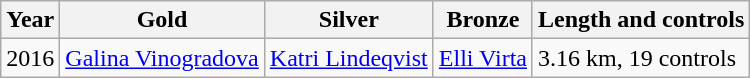<table class="wikitable">
<tr>
<th>Year</th>
<th>Gold</th>
<th>Silver</th>
<th>Bronze</th>
<th>Length and controls</th>
</tr>
<tr>
<td>2016</td>
<td> <a href='#'>Galina Vinogradova</a></td>
<td> <a href='#'>Katri Lindeqvist</a></td>
<td> <a href='#'>Elli Virta</a></td>
<td>3.16 km, 19 controls</td>
</tr>
</table>
